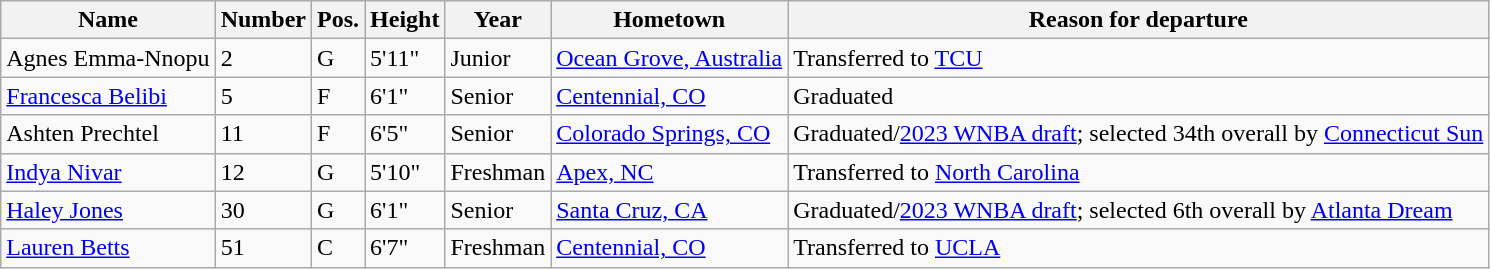<table class="wikitable" border="1">
<tr>
<th>Name</th>
<th>Number</th>
<th>Pos.</th>
<th>Height</th>
<th>Year</th>
<th>Hometown</th>
<th class="unsortable">Reason for departure</th>
</tr>
<tr>
<td>Agnes Emma-Nnopu</td>
<td>2</td>
<td>G</td>
<td>5'11"</td>
<td>Junior</td>
<td><a href='#'>Ocean Grove, Australia</a></td>
<td>Transferred to <a href='#'>TCU</a></td>
</tr>
<tr>
<td><a href='#'>Francesca Belibi</a></td>
<td>5</td>
<td>F</td>
<td>6'1"</td>
<td>Senior</td>
<td><a href='#'>Centennial, CO</a></td>
<td>Graduated</td>
</tr>
<tr>
<td>Ashten Prechtel</td>
<td>11</td>
<td>F</td>
<td>6'5"</td>
<td>Senior</td>
<td><a href='#'>Colorado Springs, CO</a></td>
<td>Graduated/<a href='#'>2023 WNBA draft</a>; selected 34th overall by <a href='#'>Connecticut Sun</a></td>
</tr>
<tr>
<td><a href='#'>Indya Nivar</a></td>
<td>12</td>
<td>G</td>
<td>5'10"</td>
<td>Freshman</td>
<td><a href='#'>Apex, NC</a></td>
<td>Transferred to <a href='#'>North Carolina</a></td>
</tr>
<tr>
<td><a href='#'>Haley Jones</a></td>
<td>30</td>
<td>G</td>
<td>6'1"</td>
<td>Senior</td>
<td><a href='#'>Santa Cruz, CA</a></td>
<td>Graduated/<a href='#'>2023 WNBA draft</a>; selected 6th overall by <a href='#'>Atlanta Dream</a></td>
</tr>
<tr>
<td><a href='#'>Lauren Betts</a></td>
<td>51</td>
<td>C</td>
<td>6'7"</td>
<td>Freshman</td>
<td><a href='#'>Centennial, CO</a></td>
<td>Transferred to <a href='#'>UCLA</a></td>
</tr>
</table>
